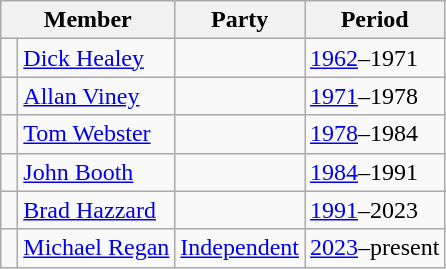<table class="wikitable">
<tr>
<th colspan="2">Member</th>
<th>Party</th>
<th>Period</th>
</tr>
<tr>
<td> </td>
<td><a href='#'>Dick Healey</a></td>
<td></td>
<td><a href='#'>1962</a>–1971</td>
</tr>
<tr>
<td> </td>
<td><a href='#'>Allan Viney</a></td>
<td></td>
<td><a href='#'>1971</a>–1978</td>
</tr>
<tr>
<td> </td>
<td><a href='#'>Tom Webster</a></td>
<td></td>
<td><a href='#'>1978</a>–1984</td>
</tr>
<tr>
<td> </td>
<td><a href='#'>John Booth</a></td>
<td></td>
<td><a href='#'>1984</a>–1991</td>
</tr>
<tr>
<td> </td>
<td><a href='#'>Brad Hazzard</a></td>
<td></td>
<td><a href='#'>1991</a>–2023</td>
</tr>
<tr>
<td> </td>
<td><a href='#'>Michael Regan</a></td>
<td><a href='#'>Independent</a></td>
<td><a href='#'>2023</a>–present</td>
</tr>
</table>
